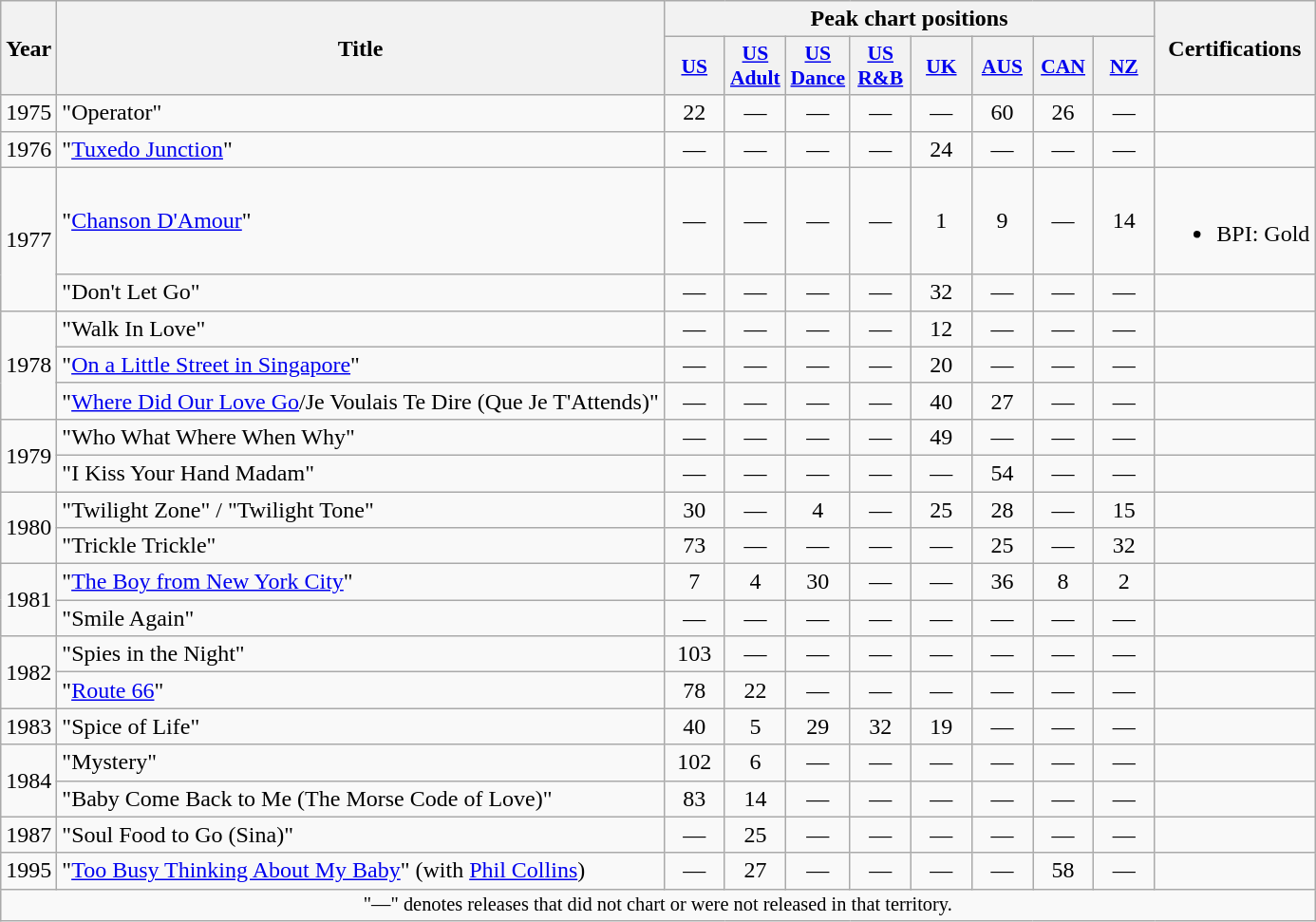<table class="wikitable">
<tr>
<th scope="col" rowspan="2">Year</th>
<th scope="col" rowspan="2">Title</th>
<th scope="col" colspan="8">Peak chart positions</th>
<th scope="col" rowspan="2">Certifications</th>
</tr>
<tr>
<th scope="col" style="width:2.5em;font-size:90%;"><a href='#'>US</a><br></th>
<th scope="col" style="width:2.5em;font-size:90%;"><a href='#'>US Adult</a><br></th>
<th scope="col" style="width:2.5em;font-size:90%;"><a href='#'>US Dance</a><br></th>
<th scope="col" style="width:2.5em;font-size:90%;"><a href='#'>US R&B</a><br></th>
<th scope="col" style="width:2.5em;font-size:90%;"><a href='#'>UK</a><br></th>
<th scope="col" style="width:2.5em;font-size:90%;"><a href='#'>AUS</a><br></th>
<th scope="col" style="width:2.5em;font-size:90%;"><a href='#'>CAN</a><br></th>
<th scope="col" style="width:2.5em;font-size:90%;"><a href='#'>NZ</a><br></th>
</tr>
<tr>
<td>1975</td>
<td>"Operator"</td>
<td style="text-align:center;">22</td>
<td style="text-align:center;">—</td>
<td style="text-align:center;">—</td>
<td style="text-align:center;">—</td>
<td style="text-align:center;">—</td>
<td style="text-align:center;">60</td>
<td style="text-align:center;">26</td>
<td style="text-align:center;">—</td>
<td></td>
</tr>
<tr>
<td>1976</td>
<td>"<a href='#'>Tuxedo Junction</a>"</td>
<td style="text-align:center;">—</td>
<td style="text-align:center;">—</td>
<td style="text-align:center;">—</td>
<td style="text-align:center;">—</td>
<td style="text-align:center;">24</td>
<td style="text-align:center;">—</td>
<td style="text-align:center;">—</td>
<td style="text-align:center;">—</td>
<td></td>
</tr>
<tr>
<td rowspan="2">1977</td>
<td>"<a href='#'>Chanson D'Amour</a>"</td>
<td style="text-align:center;">—</td>
<td style="text-align:center;">—</td>
<td style="text-align:center;">—</td>
<td style="text-align:center;">—</td>
<td style="text-align:center;">1</td>
<td style="text-align:center;">9</td>
<td style="text-align:center;">—</td>
<td style="text-align:center;">14</td>
<td><br><ul><li>BPI: Gold</li></ul></td>
</tr>
<tr>
<td>"Don't Let Go"</td>
<td style="text-align:center;">—</td>
<td style="text-align:center;">—</td>
<td style="text-align:center;">—</td>
<td style="text-align:center;">—</td>
<td style="text-align:center;">32</td>
<td style="text-align:center;">—</td>
<td style="text-align:center;">—</td>
<td style="text-align:center;">—</td>
<td></td>
</tr>
<tr>
<td rowspan="3">1978</td>
<td>"Walk In Love"</td>
<td style="text-align:center;">—</td>
<td style="text-align:center;">—</td>
<td style="text-align:center;">—</td>
<td style="text-align:center;">—</td>
<td style="text-align:center;">12</td>
<td style="text-align:center;">—</td>
<td style="text-align:center;">—</td>
<td style="text-align:center;">—</td>
<td></td>
</tr>
<tr>
<td>"<a href='#'>On a Little Street in Singapore</a>"</td>
<td style="text-align:center;">—</td>
<td style="text-align:center;">—</td>
<td style="text-align:center;">—</td>
<td style="text-align:center;">—</td>
<td style="text-align:center;">20</td>
<td style="text-align:center;">—</td>
<td style="text-align:center;">—</td>
<td style="text-align:center;">—</td>
<td></td>
</tr>
<tr>
<td>"<a href='#'>Where Did Our Love Go</a>/Je Voulais Te Dire (Que Je T'Attends)"</td>
<td style="text-align:center;">—</td>
<td style="text-align:center;">—</td>
<td style="text-align:center;">—</td>
<td style="text-align:center;">—</td>
<td style="text-align:center;">40</td>
<td style="text-align:center;">27</td>
<td style="text-align:center;">—</td>
<td style="text-align:center;">—</td>
<td></td>
</tr>
<tr>
<td rowspan="2">1979</td>
<td>"Who What Where When Why"</td>
<td style="text-align:center;">—</td>
<td style="text-align:center;">—</td>
<td style="text-align:center;">—</td>
<td style="text-align:center;">—</td>
<td style="text-align:center;">49</td>
<td style="text-align:center;">—</td>
<td style="text-align:center;">—</td>
<td style="text-align:center;">—</td>
<td></td>
</tr>
<tr>
<td>"I Kiss Your Hand Madam"</td>
<td style="text-align:center;">—</td>
<td style="text-align:center;">—</td>
<td style="text-align:center;">—</td>
<td style="text-align:center;">—</td>
<td style="text-align:center;">—</td>
<td style="text-align:center;">54</td>
<td style="text-align:center;">—</td>
<td style="text-align:center;">—</td>
<td></td>
</tr>
<tr>
<td rowspan="2">1980</td>
<td>"Twilight Zone" / "Twilight Tone"</td>
<td style="text-align:center;">30</td>
<td style="text-align:center;">—</td>
<td style="text-align:center;">4</td>
<td style="text-align:center;">—</td>
<td style="text-align:center;">25</td>
<td style="text-align:center;">28</td>
<td style="text-align:center;">—</td>
<td style="text-align:center;">15</td>
<td></td>
</tr>
<tr>
<td>"Trickle Trickle"</td>
<td style="text-align:center;">73</td>
<td style="text-align:center;">—</td>
<td style="text-align:center;">—</td>
<td style="text-align:center;">—</td>
<td style="text-align:center;">—</td>
<td style="text-align:center;">25</td>
<td style="text-align:center;">—</td>
<td style="text-align:center;">32</td>
<td></td>
</tr>
<tr>
<td rowspan="2">1981</td>
<td>"<a href='#'>The Boy from New York City</a>"</td>
<td style="text-align:center;">7</td>
<td style="text-align:center;">4</td>
<td style="text-align:center;">30</td>
<td style="text-align:center;">—</td>
<td style="text-align:center;">—</td>
<td style="text-align:center;">36</td>
<td style="text-align:center;">8</td>
<td style="text-align:center;">2</td>
<td></td>
</tr>
<tr>
<td>"Smile Again"</td>
<td style="text-align:center;">—</td>
<td style="text-align:center;">—</td>
<td style="text-align:center;">—</td>
<td style="text-align:center;">—</td>
<td style="text-align:center;">—</td>
<td style="text-align:center;">—</td>
<td style="text-align:center;">—</td>
<td style="text-align:center;">—</td>
<td></td>
</tr>
<tr>
<td rowspan="2">1982</td>
<td>"Spies in the Night"</td>
<td style="text-align:center;">103</td>
<td style="text-align:center;">—</td>
<td style="text-align:center;">—</td>
<td style="text-align:center;">—</td>
<td style="text-align:center;">—</td>
<td style="text-align:center;">—</td>
<td style="text-align:center;">—</td>
<td style="text-align:center;">—</td>
<td></td>
</tr>
<tr>
<td>"<a href='#'>Route 66</a>"</td>
<td style="text-align:center;">78</td>
<td style="text-align:center;">22</td>
<td style="text-align:center;">—</td>
<td style="text-align:center;">—</td>
<td style="text-align:center;">—</td>
<td style="text-align:center;">—</td>
<td style="text-align:center;">—</td>
<td style="text-align:center;">—</td>
<td></td>
</tr>
<tr>
<td>1983</td>
<td>"Spice of Life"</td>
<td style="text-align:center;">40</td>
<td style="text-align:center;">5</td>
<td style="text-align:center;">29</td>
<td style="text-align:center;">32</td>
<td style="text-align:center;">19</td>
<td style="text-align:center;">—</td>
<td style="text-align:center;">—</td>
<td style="text-align:center;">—</td>
<td></td>
</tr>
<tr>
<td rowspan="2">1984</td>
<td>"Mystery"</td>
<td style="text-align:center;">102</td>
<td style="text-align:center;">6</td>
<td style="text-align:center;">—</td>
<td style="text-align:center;">—</td>
<td style="text-align:center;">—</td>
<td style="text-align:center;">—</td>
<td style="text-align:center;">—</td>
<td style="text-align:center;">—</td>
<td></td>
</tr>
<tr>
<td>"Baby Come Back to Me (The Morse Code of Love)"</td>
<td style="text-align:center;">83</td>
<td style="text-align:center;">14</td>
<td style="text-align:center;">—</td>
<td style="text-align:center;">—</td>
<td style="text-align:center;">—</td>
<td style="text-align:center;">—</td>
<td style="text-align:center;">—</td>
<td style="text-align:center;">—</td>
<td></td>
</tr>
<tr>
<td>1987</td>
<td>"Soul Food to Go (Sina)"</td>
<td style="text-align:center;">—</td>
<td style="text-align:center;">25</td>
<td style="text-align:center;">—</td>
<td style="text-align:center;">—</td>
<td style="text-align:center;">—</td>
<td style="text-align:center;">—</td>
<td style="text-align:center;">—</td>
<td style="text-align:center;">—</td>
<td></td>
</tr>
<tr>
<td>1995</td>
<td>"<a href='#'>Too Busy Thinking About My Baby</a>" (with <a href='#'>Phil Collins</a>)</td>
<td style="text-align:center;">—</td>
<td style="text-align:center;">27</td>
<td style="text-align:center;">—</td>
<td style="text-align:center;">—</td>
<td style="text-align:center;">—</td>
<td style="text-align:center;">—</td>
<td style="text-align:center;">58</td>
<td style="text-align:center;">—</td>
<td></td>
</tr>
<tr>
<td colspan="11" style="text-align:center; font-size:85%;">"—" denotes releases that did not chart or were not released in that territory.</td>
</tr>
</table>
